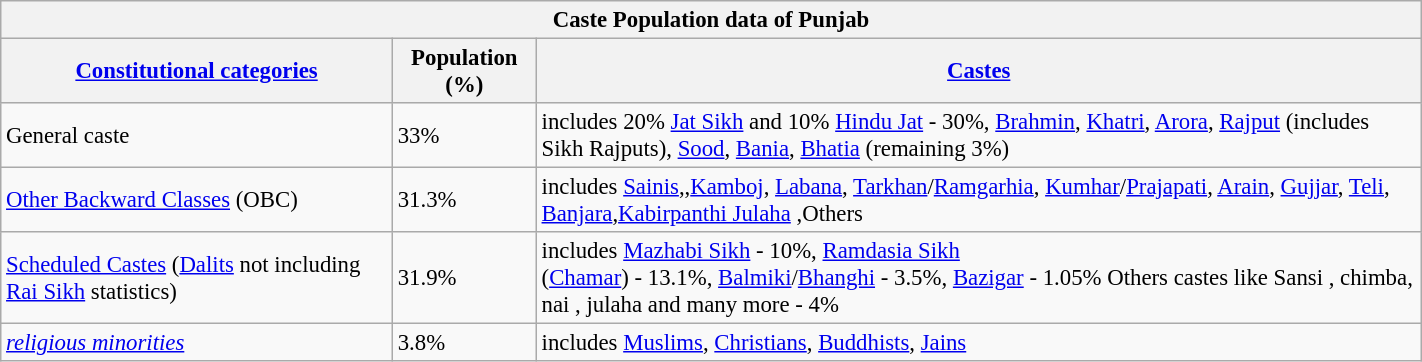<table class="wikitable" style="width: 75%;font-size: 95%;align:center;">
<tr>
<th colspan="3">Caste Population data of Punjab</th>
</tr>
<tr>
<th><a href='#'>Constitutional categories</a></th>
<th>Population (%)</th>
<th><a href='#'>Castes</a></th>
</tr>
<tr>
<td>General caste</td>
<td>33%</td>
<td>includes 20% <a href='#'>Jat Sikh</a> and 10% <a href='#'>Hindu Jat</a> - 30%, <a href='#'>Brahmin</a>, <a href='#'>Khatri</a>, <a href='#'>Arora</a>, <a href='#'>Rajput</a> (includes Sikh Rajputs), <a href='#'>Sood</a>, <a href='#'>Bania</a>, <a href='#'>Bhatia</a> (remaining 3%)</td>
</tr>
<tr>
<td><a href='#'>Other Backward Classes</a> (OBC)</td>
<td>31.3%</td>
<td>includes <a href='#'>Sainis</a>,,<a href='#'>Kamboj</a>, <a href='#'>Labana</a>, <a href='#'>Tarkhan</a>/<a href='#'>Ramgarhia</a>, <a href='#'>Kumhar</a>/<a href='#'>Prajapati</a>, <a href='#'>Arain</a>, <a href='#'>Gujjar</a>, <a href='#'>Teli</a>, <a href='#'>Banjara</a>,<a href='#'>Kabirpanthi Julaha</a> ,Others</td>
</tr>
<tr>
<td><a href='#'>Scheduled Castes</a> (<a href='#'>Dalits</a> not including <a href='#'>Rai Sikh</a> statistics)</td>
<td>31.9%</td>
<td>includes <a href='#'>Mazhabi Sikh</a> - 10%, <a href='#'>Ramdasia Sikh</a><br>(<a href='#'>Chamar</a>) - 13.1%, <a href='#'>Balmiki</a>/<a href='#'>Bhanghi</a> - 3.5%, <a href='#'>Bazigar</a> - 1.05% Others castes like Sansi , chimba, nai , julaha and many more - 4%</td>
</tr>
<tr>
<td><em><a href='#'>religious minorities</a></em></td>
<td>3.8%</td>
<td>includes <a href='#'>Muslims</a>, <a href='#'>Christians</a>, <a href='#'>Buddhists</a>, <a href='#'>Jains</a></td>
</tr>
</table>
